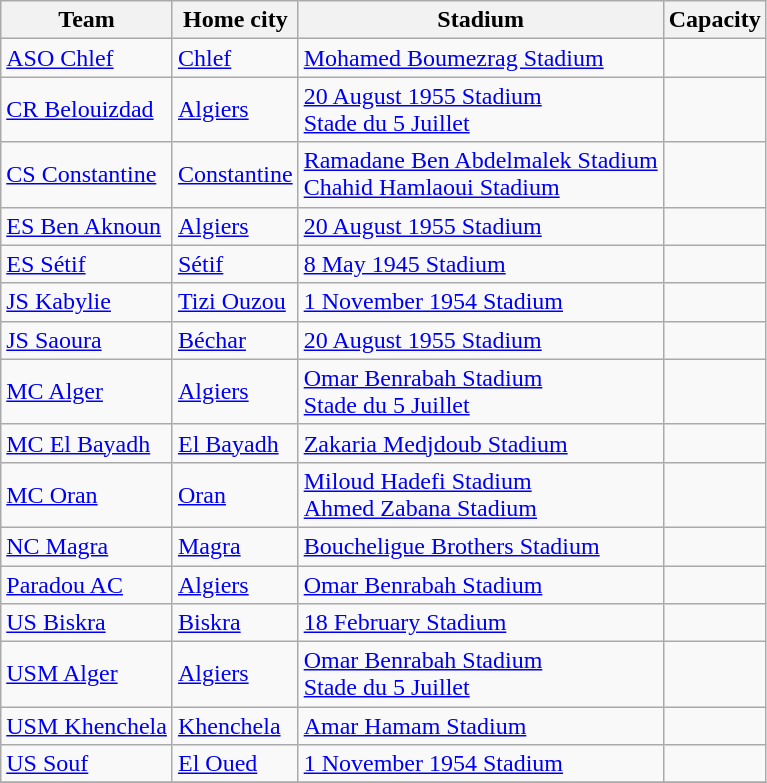<table class="wikitable sortable">
<tr>
<th>Team</th>
<th>Home city</th>
<th>Stadium</th>
<th>Capacity</th>
</tr>
<tr>
<td><a href='#'>ASO Chlef</a></td>
<td><a href='#'>Chlef</a></td>
<td><a href='#'>Mohamed Boumezrag Stadium</a></td>
<td style="text-align:center"></td>
</tr>
<tr>
<td><a href='#'>CR Belouizdad</a></td>
<td><a href='#'>Algiers</a></td>
<td><a href='#'>20 August 1955 Stadium</a><br><a href='#'>Stade du 5 Juillet</a></td>
<td style="text-align:center"><br></td>
</tr>
<tr>
<td><a href='#'>CS Constantine</a></td>
<td><a href='#'>Constantine</a></td>
<td><a href='#'>Ramadane Ben Abdelmalek Stadium</a><br><a href='#'>Chahid Hamlaoui Stadium</a></td>
<td style="text-align:center"><br></td>
</tr>
<tr>
<td><a href='#'>ES Ben Aknoun</a></td>
<td><a href='#'>Algiers</a></td>
<td><a href='#'>20 August 1955 Stadium</a></td>
<td style="text-align:center"></td>
</tr>
<tr>
<td><a href='#'>ES Sétif</a></td>
<td><a href='#'>Sétif</a></td>
<td><a href='#'>8 May 1945 Stadium</a></td>
<td style="text-align:center"></td>
</tr>
<tr>
<td><a href='#'>JS Kabylie</a></td>
<td><a href='#'>Tizi Ouzou</a></td>
<td><a href='#'>1 November 1954 Stadium</a></td>
<td style="text-align:center"></td>
</tr>
<tr>
<td><a href='#'>JS Saoura</a></td>
<td><a href='#'>Béchar</a></td>
<td><a href='#'>20 August 1955 Stadium</a></td>
<td style="text-align:center"></td>
</tr>
<tr>
<td><a href='#'>MC Alger</a></td>
<td><a href='#'>Algiers</a></td>
<td><a href='#'>Omar Benrabah Stadium</a><br><a href='#'>Stade du 5 Juillet</a></td>
<td style="text-align:center"><br></td>
</tr>
<tr>
<td><a href='#'>MC El Bayadh</a></td>
<td><a href='#'>El Bayadh</a></td>
<td><a href='#'>Zakaria Medjdoub Stadium</a></td>
<td style="text-align:center"></td>
</tr>
<tr>
<td><a href='#'>MC Oran</a></td>
<td><a href='#'>Oran</a></td>
<td><a href='#'>Miloud Hadefi Stadium</a><br><a href='#'>Ahmed Zabana Stadium</a></td>
<td style="text-align:center"><br></td>
</tr>
<tr>
<td><a href='#'>NC Magra</a></td>
<td><a href='#'>Magra</a></td>
<td><a href='#'>Boucheligue Brothers Stadium</a></td>
<td style="text-align:center"></td>
</tr>
<tr>
<td><a href='#'>Paradou AC</a></td>
<td><a href='#'>Algiers</a></td>
<td><a href='#'>Omar Benrabah Stadium</a></td>
<td style="text-align:center"></td>
</tr>
<tr>
<td><a href='#'>US Biskra</a></td>
<td><a href='#'>Biskra</a></td>
<td><a href='#'>18 February Stadium</a></td>
<td style="text-align:center"></td>
</tr>
<tr>
<td><a href='#'>USM Alger</a></td>
<td><a href='#'>Algiers</a></td>
<td><a href='#'>Omar Benrabah Stadium</a><br><a href='#'>Stade du 5 Juillet</a></td>
<td style="text-align:center"><br></td>
</tr>
<tr>
<td><a href='#'>USM Khenchela</a></td>
<td><a href='#'>Khenchela</a></td>
<td><a href='#'>Amar Hamam Stadium</a></td>
<td style="text-align:center"></td>
</tr>
<tr>
<td><a href='#'>US Souf</a></td>
<td><a href='#'>El Oued</a></td>
<td><a href='#'>1 November 1954 Stadium</a></td>
<td style="text-align:center"></td>
</tr>
<tr>
</tr>
</table>
